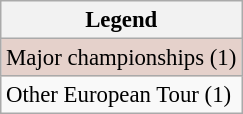<table class="wikitable" style="font-size:95%;">
<tr>
<th>Legend</th>
</tr>
<tr style="background:#e5d1cb;">
<td>Major championships (1)</td>
</tr>
<tr>
<td>Other European Tour (1)</td>
</tr>
</table>
